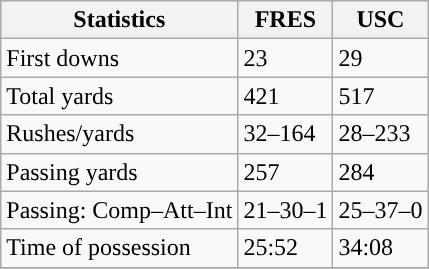<table class="wikitable" style="float: left;">
<tr>
<th>Statistics</th>
<th>FRES</th>
<th>USC</th>
</tr>
<tr>
<td>First downs</td>
<td>23</td>
<td>29</td>
</tr>
<tr>
<td>Total yards</td>
<td>421</td>
<td>517</td>
</tr>
<tr>
<td>Rushes/yards</td>
<td>32–164</td>
<td>28–233</td>
</tr>
<tr>
<td>Passing yards</td>
<td>257</td>
<td>284</td>
</tr>
<tr>
<td>Passing: Comp–Att–Int</td>
<td>21–30–1</td>
<td>25–37–0</td>
</tr>
<tr>
<td>Time of possession</td>
<td>25:52</td>
<td>34:08</td>
</tr>
<tr>
</tr>
</table>
